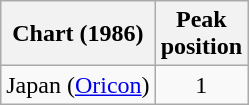<table class="wikitable sortable plainrowheaders">
<tr>
<th scope="col">Chart (1986)</th>
<th scope="col">Peak<br>position</th>
</tr>
<tr>
<td>Japan (<a href='#'>Oricon</a>)</td>
<td style="text-align:center;">1</td>
</tr>
</table>
